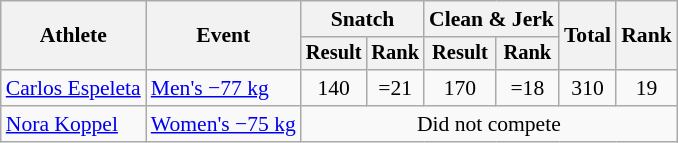<table class="wikitable" style="font-size:90%">
<tr>
<th rowspan="2">Athlete</th>
<th rowspan="2">Event</th>
<th colspan="2">Snatch</th>
<th colspan="2">Clean & Jerk</th>
<th rowspan="2">Total</th>
<th rowspan="2">Rank</th>
</tr>
<tr style="font-size:95%">
<th>Result</th>
<th>Rank</th>
<th>Result</th>
<th>Rank</th>
</tr>
<tr align=center>
<td align=left><a href='#'>Carlos Espeleta</a></td>
<td align=left><a href='#'>Men's −77 kg</a></td>
<td>140</td>
<td>=21</td>
<td>170</td>
<td>=18</td>
<td>310</td>
<td>19</td>
</tr>
<tr align=center>
<td align=left><a href='#'>Nora Koppel</a></td>
<td align=left><a href='#'>Women's −75 kg</a></td>
<td colspan=6>Did not compete</td>
</tr>
</table>
